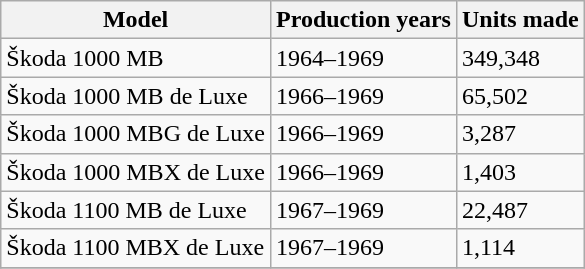<table class="wikitable" align=center>
<tr>
<th><strong>Model</strong></th>
<th><strong>Production years</strong></th>
<th><strong>Units made </strong></th>
</tr>
<tr>
<td>Škoda 1000 MB</td>
<td>1964–1969</td>
<td>349,348</td>
</tr>
<tr>
<td>Škoda 1000 MB de Luxe</td>
<td>1966–1969</td>
<td>65,502</td>
</tr>
<tr>
<td>Škoda 1000 MBG de Luxe</td>
<td>1966–1969</td>
<td>3,287</td>
</tr>
<tr>
<td>Škoda 1000 MBX de Luxe</td>
<td>1966–1969</td>
<td>1,403</td>
</tr>
<tr>
<td>Škoda 1100 MB de Luxe</td>
<td>1967–1969</td>
<td>22,487</td>
</tr>
<tr>
<td>Škoda 1100 MBX de Luxe</td>
<td>1967–1969</td>
<td>1,114</td>
</tr>
<tr>
</tr>
</table>
